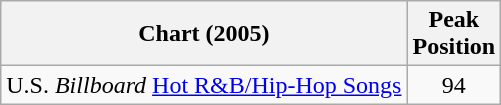<table class="wikitable">
<tr>
<th align="left">Chart (2005)</th>
<th align="left">Peak<br>Position</th>
</tr>
<tr>
<td align="left">U.S. <em>Billboard</em> <a href='#'>Hot R&B/Hip-Hop Songs</a></td>
<td style="text-align:center;">94</td>
</tr>
</table>
